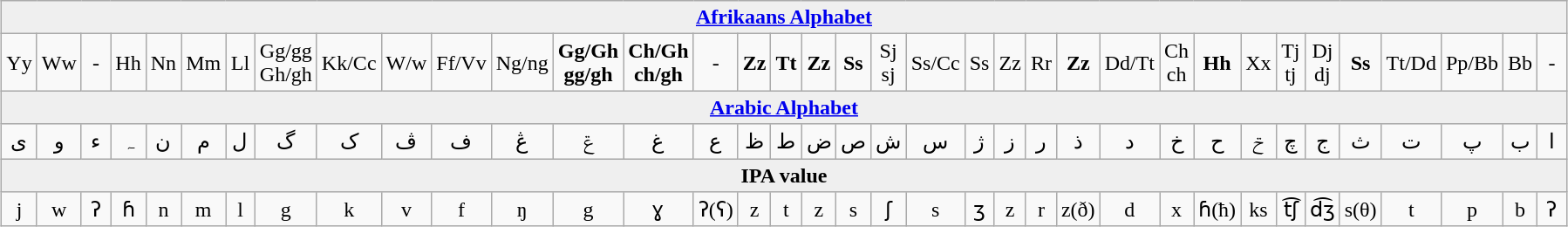<table class=wikitable style="text-align:center;margin:1em auto;">
<tr>
<td bgcolor="#EFEFEF" colspan="36"><strong><a href='#'>Afrikaans Alphabet</a></strong></td>
</tr>
<tr>
<td width=15>Yy</td>
<td width=15>Ww</td>
<td width=15>-</td>
<td width=15>Hh</td>
<td width=15>Nn</td>
<td width=15>Mm</td>
<td width=15>Ll</td>
<td width=15>Gg/gg Gh/gh</td>
<td width=15>Kk/Cc</td>
<td width=15>W/w</td>
<td width=15>Ff/Vv</td>
<td width=15>Ng/ng</td>
<td width=15><strong>Gg/Gh gg/gh</strong></td>
<td width=15><strong>Ch/Gh ch/gh</strong></td>
<td width=15>-</td>
<td width=15><strong>Zz</strong></td>
<td width=15><strong>Tt</strong></td>
<td width=15><strong>Zz</strong></td>
<td width=15><strong>Ss</strong></td>
<td width=15>Sj sj</td>
<td width=15>Ss/Cc</td>
<td width=15>Ss</td>
<td width=15>Zz</td>
<td width=15>Rr</td>
<td width=15><strong>Zz</strong></td>
<td width=15>Dd/Tt</td>
<td width=15>Ch ch</td>
<td width=15><strong>Hh</strong></td>
<td width=15>Xx</td>
<td width=15>Tj tj</td>
<td width=15>Dj dj</td>
<td width=15><strong>Ss</strong></td>
<td width=15>Tt/Dd</td>
<td width=15>Pp/Bb</td>
<td width=15>Bb</td>
<td width=15>-</td>
</tr>
<tr>
<td bgcolor="#EFEFEF" colspan="36"><strong><a href='#'>Arabic Alphabet</a></strong></td>
</tr>
<tr>
<td>ی</td>
<td>و</td>
<td>ء</td>
<td>ہ</td>
<td>ن</td>
<td>م</td>
<td>ل</td>
<td>گ</td>
<td>ک</td>
<td>ڤ</td>
<td>ف</td>
<td>ڠ</td>
<td>ݝ</td>
<td>غ</td>
<td>ع</td>
<td>ظ</td>
<td>ط</td>
<td>ض</td>
<td>ص</td>
<td>ش</td>
<td>س</td>
<td>ژ</td>
<td>ز</td>
<td>ر</td>
<td>ذ</td>
<td>د</td>
<td>خ</td>
<td>ح</td>
<td>ݗ</td>
<td>چ</td>
<td>ج</td>
<td>ث</td>
<td>ت</td>
<td>پ</td>
<td>ب</td>
<td>ا</td>
</tr>
<tr>
<td bgcolor="#EFEFEF" colspan="36"><strong>IPA value</strong></td>
</tr>
<tr>
<td>j</td>
<td>w</td>
<td>ʔ</td>
<td>ɦ</td>
<td>n</td>
<td>m</td>
<td>l</td>
<td>g</td>
<td>k</td>
<td>v</td>
<td>f</td>
<td>ŋ</td>
<td>g</td>
<td>ɣ</td>
<td>ʔ(ʕ)</td>
<td>z</td>
<td>t</td>
<td>z</td>
<td>s</td>
<td>ʃ</td>
<td>s</td>
<td>ʒ</td>
<td>z</td>
<td>r</td>
<td>z(ð)</td>
<td>d</td>
<td>x</td>
<td>ɦ(ħ)</td>
<td>ks</td>
<td>t͡ʃ</td>
<td>d͡ʒ</td>
<td>s(θ)</td>
<td>t</td>
<td>p</td>
<td>b</td>
<td>ʔ</td>
</tr>
</table>
